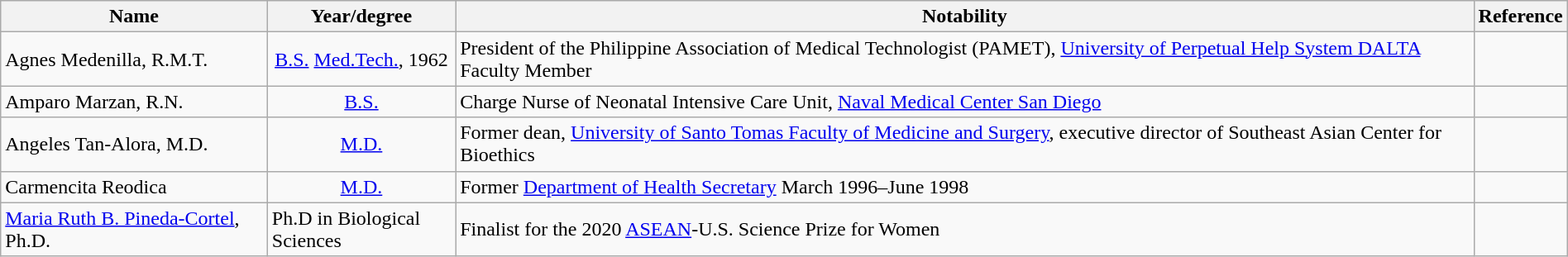<table class="wikitable sortable" style="width:100%;">
<tr>
<th style="width:*;">Name</th>
<th style="width:12%;">Year/degree</th>
<th style="width:65%;" class="unsortable">Notability</th>
<th style="width:*;" class="unsortable">Reference</th>
</tr>
<tr>
<td>Agnes Medenilla, R.M.T.</td>
<td align=center><a href='#'>B.S.</a> <a href='#'>Med.Tech.</a>, 1962</td>
<td>President of the Philippine Association of Medical Technologist (PAMET), <a href='#'>University of Perpetual Help System DALTA</a> Faculty Member</td>
<td align=center></td>
</tr>
<tr>
<td>Amparo Marzan, R.N.</td>
<td align=center><a href='#'>B.S.</a></td>
<td>Charge Nurse of Neonatal Intensive Care Unit, <a href='#'>Naval Medical Center San Diego</a></td>
<td align=center></td>
</tr>
<tr>
<td>Angeles Tan-Alora, M.D.</td>
<td align=center><a href='#'>M.D.</a></td>
<td>Former dean, <a href='#'>University of Santo Tomas Faculty of Medicine and Surgery</a>, executive director of Southeast Asian Center for Bioethics</td>
<td align=center></td>
</tr>
<tr>
<td>Carmencita Reodica</td>
<td align=center><a href='#'>M.D.</a></td>
<td>Former <a href='#'>Department of Health Secretary</a> March 1996–June 1998</td>
<td align=center></td>
</tr>
<tr>
<td><a href='#'>Maria Ruth B. Pineda-Cortel</a>, Ph.D.</td>
<td>Ph.D in Biological Sciences</td>
<td>Finalist for the 2020 <a href='#'>ASEAN</a>-U.S. Science Prize for Women</td>
<td></td>
</tr>
</table>
